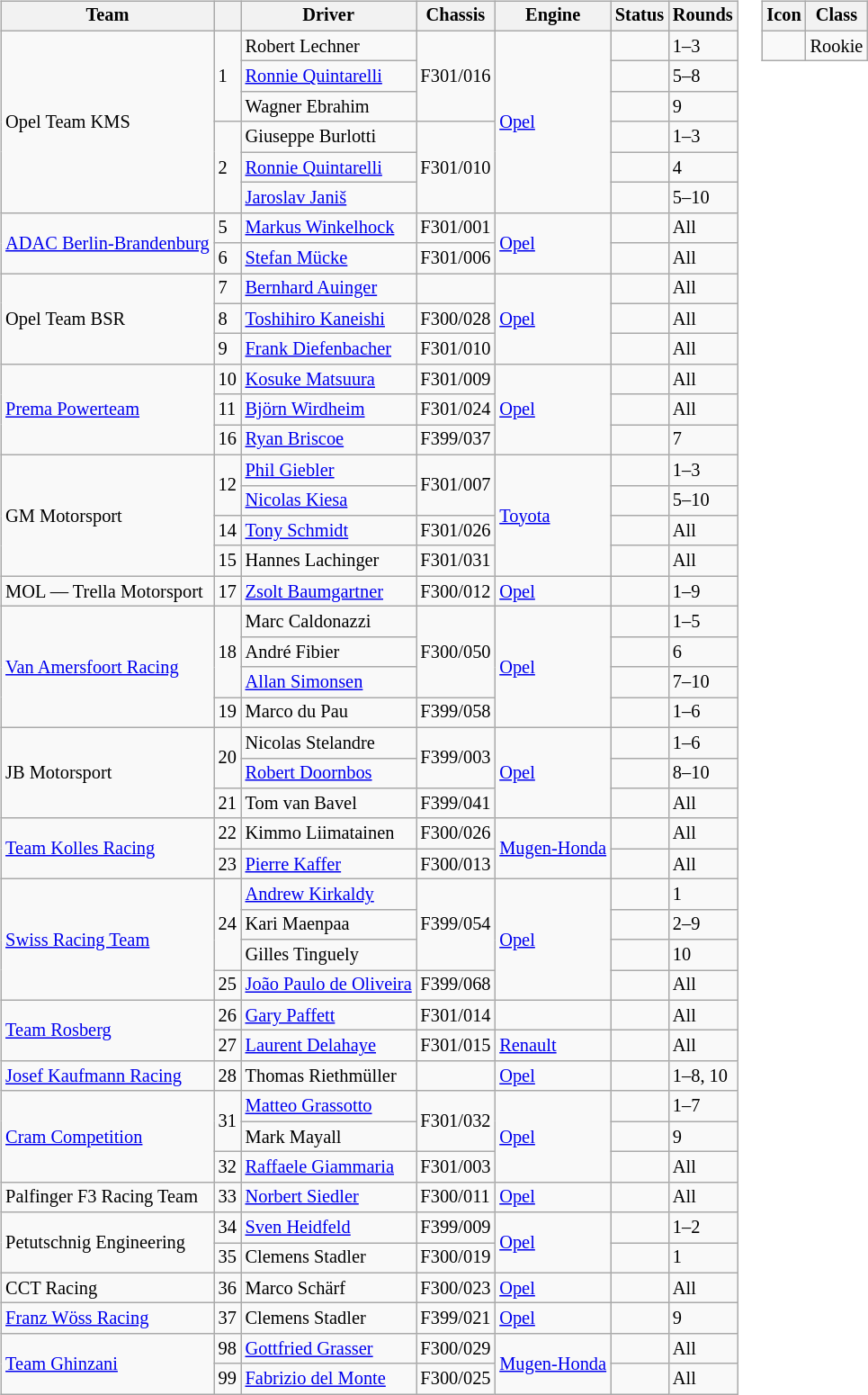<table>
<tr>
<td><br><table class="wikitable" style="font-size: 85%;">
<tr>
<th>Team</th>
<th></th>
<th>Driver</th>
<th>Chassis</th>
<th>Engine</th>
<th>Status</th>
<th>Rounds</th>
</tr>
<tr>
<td rowspan=6> Opel Team KMS</td>
<td rowspan=3>1</td>
<td> Robert Lechner</td>
<td rowspan=3>F301/016</td>
<td rowspan=6><a href='#'>Opel</a></td>
<td></td>
<td>1–3</td>
</tr>
<tr>
<td> <a href='#'>Ronnie Quintarelli</a></td>
<td align=center></td>
<td>5–8</td>
</tr>
<tr>
<td> Wagner Ebrahim</td>
<td></td>
<td>9</td>
</tr>
<tr>
<td rowspan=3>2</td>
<td> Giuseppe Burlotti</td>
<td rowspan=3>F301/010</td>
<td align=center></td>
<td>1–3</td>
</tr>
<tr>
<td> <a href='#'>Ronnie Quintarelli</a></td>
<td align=center></td>
<td>4</td>
</tr>
<tr>
<td> <a href='#'>Jaroslav Janiš</a></td>
<td align=center></td>
<td>5–10</td>
</tr>
<tr>
<td rowspan=2> <a href='#'>ADAC Berlin-Brandenburg</a></td>
<td>5</td>
<td> <a href='#'>Markus Winkelhock</a></td>
<td>F301/001</td>
<td rowspan=2><a href='#'>Opel</a></td>
<td align=center></td>
<td>All</td>
</tr>
<tr>
<td>6</td>
<td> <a href='#'>Stefan Mücke</a></td>
<td>F301/006</td>
<td></td>
<td>All</td>
</tr>
<tr>
<td rowspan=3> Opel Team BSR</td>
<td>7</td>
<td> <a href='#'>Bernhard Auinger</a></td>
<td></td>
<td rowspan=3><a href='#'>Opel</a></td>
<td></td>
<td>All</td>
</tr>
<tr>
<td>8</td>
<td> <a href='#'>Toshihiro Kaneishi</a></td>
<td>F300/028</td>
<td></td>
<td>All</td>
</tr>
<tr>
<td>9</td>
<td> <a href='#'>Frank Diefenbacher</a></td>
<td>F301/010</td>
<td></td>
<td>All</td>
</tr>
<tr>
<td rowspan=3> <a href='#'>Prema Powerteam</a></td>
<td>10</td>
<td> <a href='#'>Kosuke Matsuura</a></td>
<td>F301/009</td>
<td rowspan=3><a href='#'>Opel</a></td>
<td align=center></td>
<td>All</td>
</tr>
<tr>
<td>11</td>
<td> <a href='#'>Björn Wirdheim</a></td>
<td>F301/024</td>
<td></td>
<td>All</td>
</tr>
<tr>
<td>16</td>
<td> <a href='#'>Ryan Briscoe</a></td>
<td>F399/037</td>
<td></td>
<td>7</td>
</tr>
<tr>
<td rowspan=4> GM Motorsport</td>
<td rowspan=2>12</td>
<td> <a href='#'>Phil Giebler</a></td>
<td rowspan=2>F301/007</td>
<td rowspan=4><a href='#'>Toyota</a></td>
<td></td>
<td>1–3</td>
</tr>
<tr>
<td> <a href='#'>Nicolas Kiesa</a></td>
<td></td>
<td>5–10</td>
</tr>
<tr>
<td>14</td>
<td> <a href='#'>Tony Schmidt</a></td>
<td>F301/026</td>
<td></td>
<td>All</td>
</tr>
<tr>
<td>15</td>
<td> Hannes Lachinger</td>
<td>F301/031</td>
<td align=center></td>
<td>All</td>
</tr>
<tr>
<td> MOL — Trella Motorsport</td>
<td>17</td>
<td> <a href='#'>Zsolt Baumgartner</a></td>
<td>F300/012</td>
<td><a href='#'>Opel</a></td>
<td></td>
<td>1–9</td>
</tr>
<tr>
<td rowspan=4> <a href='#'>Van Amersfoort Racing</a></td>
<td rowspan=3>18</td>
<td> Marc Caldonazzi</td>
<td rowspan=3>F300/050</td>
<td rowspan=4><a href='#'>Opel</a></td>
<td></td>
<td>1–5</td>
</tr>
<tr>
<td> André Fibier</td>
<td></td>
<td>6</td>
</tr>
<tr>
<td> <a href='#'>Allan Simonsen</a></td>
<td align=center></td>
<td>7–10</td>
</tr>
<tr>
<td>19</td>
<td> Marco du Pau</td>
<td>F399/058</td>
<td></td>
<td>1–6</td>
</tr>
<tr>
<td rowspan=3> JB Motorsport</td>
<td rowspan=2>20</td>
<td> Nicolas Stelandre</td>
<td rowspan=2>F399/003</td>
<td rowspan=3><a href='#'>Opel</a></td>
<td></td>
<td>1–6</td>
</tr>
<tr>
<td> <a href='#'>Robert Doornbos</a></td>
<td></td>
<td>8–10</td>
</tr>
<tr>
<td>21</td>
<td> Tom van Bavel</td>
<td>F399/041</td>
<td></td>
<td>All</td>
</tr>
<tr>
<td rowspan=2> <a href='#'>Team Kolles Racing</a></td>
<td>22</td>
<td> Kimmo Liimatainen</td>
<td>F300/026</td>
<td rowspan=2><a href='#'>Mugen-Honda</a></td>
<td align=center></td>
<td>All</td>
</tr>
<tr>
<td>23</td>
<td> <a href='#'>Pierre Kaffer</a></td>
<td>F300/013</td>
<td></td>
<td>All</td>
</tr>
<tr>
<td rowspan=4> <a href='#'>Swiss Racing Team</a></td>
<td rowspan=3>24</td>
<td> <a href='#'>Andrew Kirkaldy</a></td>
<td rowspan=3>F399/054</td>
<td rowspan=4><a href='#'>Opel</a></td>
<td></td>
<td>1</td>
</tr>
<tr>
<td> Kari Maenpaa</td>
<td></td>
<td>2–9</td>
</tr>
<tr>
<td> Gilles Tinguely</td>
<td></td>
<td>10</td>
</tr>
<tr>
<td>25</td>
<td> <a href='#'>João Paulo de Oliveira</a></td>
<td>F399/068</td>
<td></td>
<td>All</td>
</tr>
<tr>
<td rowspan=2> <a href='#'>Team Rosberg</a></td>
<td>26</td>
<td> <a href='#'>Gary Paffett</a></td>
<td>F301/014</td>
<td></td>
<td></td>
<td>All</td>
</tr>
<tr>
<td>27</td>
<td> <a href='#'>Laurent Delahaye</a></td>
<td>F301/015</td>
<td><a href='#'>Renault</a></td>
<td></td>
<td>All</td>
</tr>
<tr>
<td> <a href='#'>Josef Kaufmann Racing</a></td>
<td>28</td>
<td> Thomas Riethmüller</td>
<td></td>
<td><a href='#'>Opel</a></td>
<td align=center></td>
<td>1–8, 10</td>
</tr>
<tr>
<td rowspan=3> <a href='#'>Cram Competition</a></td>
<td rowspan=2>31</td>
<td> <a href='#'>Matteo Grassotto</a></td>
<td rowspan=2>F301/032</td>
<td rowspan=3><a href='#'>Opel</a></td>
<td></td>
<td>1–7</td>
</tr>
<tr>
<td> Mark Mayall</td>
<td></td>
<td>9</td>
</tr>
<tr>
<td>32</td>
<td> <a href='#'>Raffaele Giammaria</a></td>
<td>F301/003</td>
<td></td>
<td>All</td>
</tr>
<tr>
<td> Palfinger F3 Racing Team</td>
<td>33</td>
<td> <a href='#'>Norbert Siedler</a></td>
<td>F300/011</td>
<td><a href='#'>Opel</a></td>
<td></td>
<td>All</td>
</tr>
<tr>
<td rowspan=2> Petutschnig Engineering</td>
<td>34</td>
<td> <a href='#'>Sven Heidfeld</a></td>
<td>F399/009</td>
<td rowspan=2><a href='#'>Opel</a></td>
<td></td>
<td>1–2</td>
</tr>
<tr>
<td>35</td>
<td> Clemens Stadler</td>
<td>F300/019</td>
<td></td>
<td>1</td>
</tr>
<tr>
<td> CCT Racing</td>
<td>36</td>
<td> Marco Schärf</td>
<td>F300/023</td>
<td><a href='#'>Opel</a></td>
<td></td>
<td>All</td>
</tr>
<tr>
<td> <a href='#'>Franz Wöss Racing</a></td>
<td>37</td>
<td> Clemens Stadler</td>
<td>F399/021</td>
<td><a href='#'>Opel</a></td>
<td></td>
<td>9</td>
</tr>
<tr>
<td rowspan=2> <a href='#'>Team Ghinzani</a></td>
<td>98</td>
<td> <a href='#'>Gottfried Grasser</a></td>
<td>F300/029</td>
<td rowspan=2><a href='#'>Mugen-Honda</a></td>
<td align=center></td>
<td>All</td>
</tr>
<tr>
<td>99</td>
<td> <a href='#'>Fabrizio del Monte</a></td>
<td>F300/025</td>
<td align=center></td>
<td>All</td>
</tr>
</table>
</td>
<td valign="top"><br><table class="wikitable" style="font-size: 85%;">
<tr>
<th>Icon</th>
<th>Class</th>
</tr>
<tr>
<td align=center></td>
<td>Rookie</td>
</tr>
</table>
</td>
</tr>
</table>
